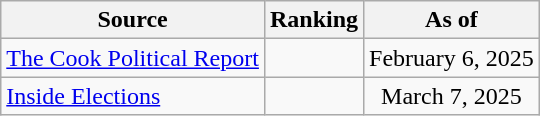<table class="wikitable" style="text-align:center">
<tr>
<th>Source</th>
<th>Ranking</th>
<th>As of</th>
</tr>
<tr>
<td align=left><a href='#'>The Cook Political Report</a></td>
<td></td>
<td>February 6, 2025</td>
</tr>
<tr>
<td align=left><a href='#'>Inside Elections</a></td>
<td></td>
<td>March 7, 2025</td>
</tr>
</table>
